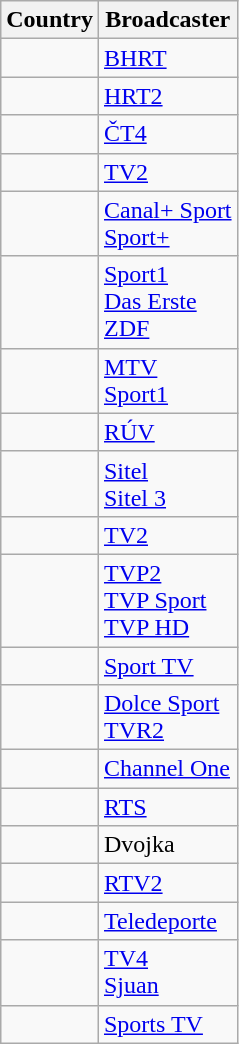<table class="wikitable collapsible collapsed">
<tr>
<th align=center>Country</th>
<th align=center>Broadcaster</th>
</tr>
<tr>
<td align=left></td>
<td><a href='#'>BHRT</a></td>
</tr>
<tr>
<td align=left></td>
<td><a href='#'>HRT2</a></td>
</tr>
<tr>
<td align=left></td>
<td><a href='#'>ČT4</a></td>
</tr>
<tr>
<td align=left></td>
<td><a href='#'>TV2</a></td>
</tr>
<tr>
<td align=left></td>
<td><a href='#'>Canal+ Sport</a><br><a href='#'>Sport+</a></td>
</tr>
<tr>
<td align=left></td>
<td><a href='#'>Sport1</a><br><a href='#'>Das Erste</a><br><a href='#'>ZDF</a></td>
</tr>
<tr>
<td align=left></td>
<td><a href='#'>MTV</a><br><a href='#'>Sport1</a></td>
</tr>
<tr>
<td align=left></td>
<td><a href='#'>RÚV</a></td>
</tr>
<tr>
<td align=left></td>
<td><a href='#'>Sitel</a><br><a href='#'>Sitel 3</a></td>
</tr>
<tr>
<td align=left></td>
<td><a href='#'>TV2</a></td>
</tr>
<tr>
<td align=left></td>
<td><a href='#'>TVP2</a><br><a href='#'>TVP Sport</a><br><a href='#'>TVP HD</a></td>
</tr>
<tr>
<td align=left></td>
<td><a href='#'>Sport TV</a></td>
</tr>
<tr>
<td align=left></td>
<td><a href='#'>Dolce Sport</a><br><a href='#'>TVR2</a></td>
</tr>
<tr>
<td align=left></td>
<td><a href='#'>Channel One</a></td>
</tr>
<tr>
<td align=left></td>
<td><a href='#'>RTS</a></td>
</tr>
<tr>
<td align=left></td>
<td>Dvojka</td>
</tr>
<tr>
<td align=left></td>
<td><a href='#'>RTV2</a></td>
</tr>
<tr>
<td align=left></td>
<td><a href='#'>Teledeporte</a></td>
</tr>
<tr>
<td align=left></td>
<td><a href='#'>TV4</a><br><a href='#'>Sjuan</a></td>
</tr>
<tr>
<td align-left></td>
<td><a href='#'>Sports TV</a></td>
</tr>
</table>
